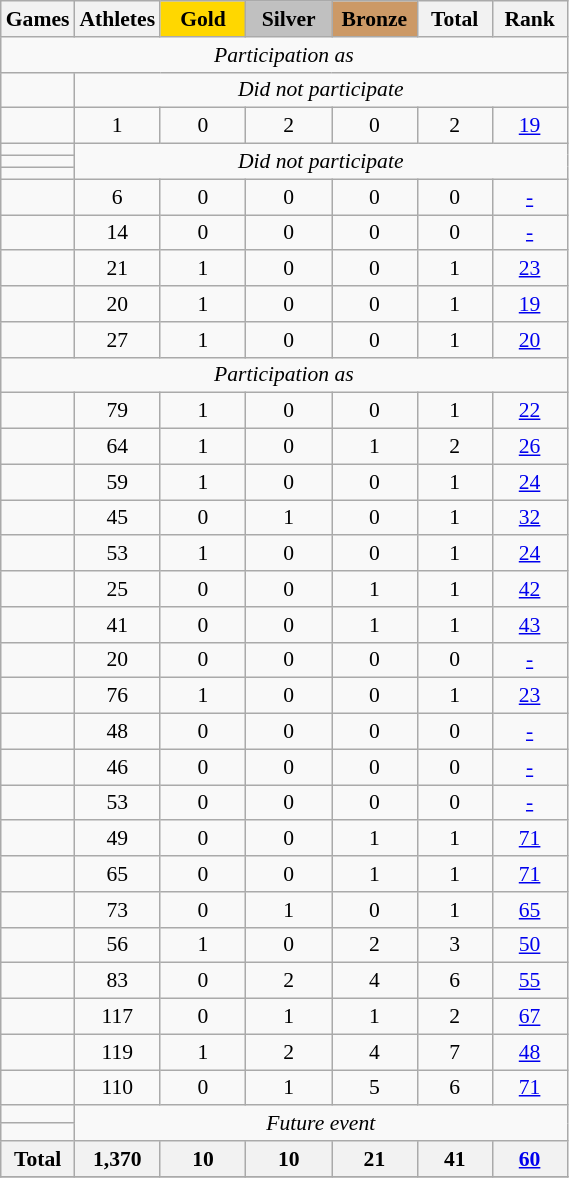<table class="wikitable" style="text-align:center; font-size:90%;">
<tr>
<th>Games</th>
<th>Athletes</th>
<td style="background:gold; width:3.5em; font-weight:bold;">Gold</td>
<td style="background:silver; width:3.5em; font-weight:bold;">Silver</td>
<td style="background:#cc9966; width:3.5em; font-weight:bold;">Bronze</td>
<th style="width:3em; font-weight:bold;">Total</th>
<th style="width:3em; font-weight:bold;">Rank</th>
</tr>
<tr>
<td colspan=7><em>Participation as </em></td>
</tr>
<tr>
<td align=left> </td>
<td colspan=6><em>Did not participate</em></td>
</tr>
<tr>
<td align=left> </td>
<td>1</td>
<td>0</td>
<td>2</td>
<td>0</td>
<td>2</td>
<td><a href='#'>19</a></td>
</tr>
<tr>
<td align=left> </td>
<td colspan=6; rowspan=3><em>Did not participate</em></td>
</tr>
<tr>
<td align=left> </td>
</tr>
<tr>
<td align=left> </td>
</tr>
<tr>
<td align=left> </td>
<td>6</td>
<td>0</td>
<td>0</td>
<td>0</td>
<td>0</td>
<td><a href='#'>-</a></td>
</tr>
<tr>
<td align=left> </td>
<td>14</td>
<td>0</td>
<td>0</td>
<td>0</td>
<td>0</td>
<td><a href='#'>-</a></td>
</tr>
<tr>
<td align=left> </td>
<td>21</td>
<td>1</td>
<td>0</td>
<td>0</td>
<td>1</td>
<td><a href='#'>23</a></td>
</tr>
<tr>
<td align=left> </td>
<td>20</td>
<td>1</td>
<td>0</td>
<td>0</td>
<td>1</td>
<td><a href='#'>19</a></td>
</tr>
<tr>
<td align=left> </td>
<td>27</td>
<td>1</td>
<td>0</td>
<td>0</td>
<td>1</td>
<td><a href='#'>20</a></td>
</tr>
<tr>
<td colspan=7><em>Participation as </em></td>
</tr>
<tr>
<td align=left> </td>
<td>79</td>
<td>1</td>
<td>0</td>
<td>0</td>
<td>1</td>
<td><a href='#'>22</a></td>
</tr>
<tr>
<td align=left> </td>
<td>64</td>
<td>1</td>
<td>0</td>
<td>1</td>
<td>2</td>
<td><a href='#'>26</a></td>
</tr>
<tr>
<td align=left> </td>
<td>59</td>
<td>1</td>
<td>0</td>
<td>0</td>
<td>1</td>
<td><a href='#'>24</a></td>
</tr>
<tr>
<td align=left> </td>
<td>45</td>
<td>0</td>
<td>1</td>
<td>0</td>
<td>1</td>
<td><a href='#'>32</a></td>
</tr>
<tr>
<td align=left> </td>
<td>53</td>
<td>1</td>
<td>0</td>
<td>0</td>
<td>1</td>
<td><a href='#'>24</a></td>
</tr>
<tr>
<td align=left> </td>
<td>25</td>
<td>0</td>
<td>0</td>
<td>1</td>
<td>1</td>
<td><a href='#'>42</a></td>
</tr>
<tr>
<td align=left> </td>
<td>41</td>
<td>0</td>
<td>0</td>
<td>1</td>
<td>1</td>
<td><a href='#'>43</a></td>
</tr>
<tr>
<td align=left> </td>
<td>20</td>
<td>0</td>
<td>0</td>
<td>0</td>
<td>0</td>
<td><a href='#'>-</a></td>
</tr>
<tr>
<td align=left> </td>
<td>76</td>
<td>1</td>
<td>0</td>
<td>0</td>
<td>1</td>
<td><a href='#'>23</a></td>
</tr>
<tr>
<td align=left> </td>
<td>48</td>
<td>0</td>
<td>0</td>
<td>0</td>
<td>0</td>
<td><a href='#'>-</a></td>
</tr>
<tr>
<td align=left> </td>
<td>46</td>
<td>0</td>
<td>0</td>
<td>0</td>
<td>0</td>
<td><a href='#'>-</a></td>
</tr>
<tr>
<td align=left> </td>
<td>53</td>
<td>0</td>
<td>0</td>
<td>0</td>
<td>0</td>
<td><a href='#'>-</a></td>
</tr>
<tr>
<td align=left> </td>
<td>49</td>
<td>0</td>
<td>0</td>
<td>1</td>
<td>1</td>
<td><a href='#'>71</a></td>
</tr>
<tr>
<td align=left> </td>
<td>65</td>
<td>0</td>
<td>0</td>
<td>1</td>
<td>1</td>
<td><a href='#'>71</a></td>
</tr>
<tr>
<td align=left> </td>
<td>73</td>
<td>0</td>
<td>1</td>
<td>0</td>
<td>1</td>
<td><a href='#'>65</a></td>
</tr>
<tr>
<td align=left> </td>
<td>56</td>
<td>1</td>
<td>0</td>
<td>2</td>
<td>3</td>
<td><a href='#'>50</a></td>
</tr>
<tr>
<td align=left> </td>
<td>83</td>
<td>0</td>
<td>2</td>
<td>4</td>
<td>6</td>
<td><a href='#'>55</a></td>
</tr>
<tr>
<td align=left> </td>
<td>117</td>
<td>0</td>
<td>1</td>
<td>1</td>
<td>2</td>
<td><a href='#'>67</a></td>
</tr>
<tr>
<td align=left> </td>
<td>119</td>
<td>1</td>
<td>2</td>
<td>4</td>
<td>7</td>
<td><a href='#'>48</a></td>
</tr>
<tr>
<td align=left> </td>
<td>110</td>
<td>0</td>
<td>1</td>
<td>5</td>
<td>6</td>
<td><a href='#'>71</a></td>
</tr>
<tr #>
<td align=left> <em></em></td>
<td rowspan="2" colspan="6"><em>Future event</em></td>
</tr>
<tr #>
<td align=left> <em></em></td>
</tr>
<tr>
<th>Total</th>
<th>1,370</th>
<th>10</th>
<th>10</th>
<th>21</th>
<th>41</th>
<th><a href='#'>60</a></th>
</tr>
<tr>
</tr>
</table>
